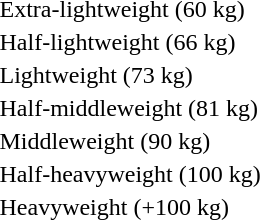<table>
<tr>
<td rowspan=2>Extra-lightweight (60 kg)<br></td>
<td rowspan=2></td>
<td rowspan=2></td>
<td></td>
</tr>
<tr>
<td></td>
</tr>
<tr>
<td rowspan=2>Half-lightweight (66 kg)<br></td>
<td rowspan=2></td>
<td rowspan=2></td>
<td></td>
</tr>
<tr>
<td></td>
</tr>
<tr>
<td rowspan=2>Lightweight (73 kg)<br></td>
<td rowspan=2></td>
<td rowspan=2></td>
<td></td>
</tr>
<tr>
<td></td>
</tr>
<tr>
<td rowspan=2>Half-middleweight (81 kg)<br></td>
<td rowspan=2></td>
<td rowspan=2></td>
<td></td>
</tr>
<tr>
<td></td>
</tr>
<tr>
<td rowspan=2>Middleweight (90 kg)<br></td>
<td rowspan=2></td>
<td rowspan=2></td>
<td></td>
</tr>
<tr>
<td></td>
</tr>
<tr>
<td rowspan=2>Half-heavyweight (100 kg)<br></td>
<td rowspan=2></td>
<td rowspan=2></td>
<td></td>
</tr>
<tr>
<td></td>
</tr>
<tr>
<td rowspan=2>Heavyweight (+100 kg)<br></td>
<td rowspan=2></td>
<td rowspan=2></td>
<td></td>
</tr>
<tr>
<td></td>
</tr>
</table>
